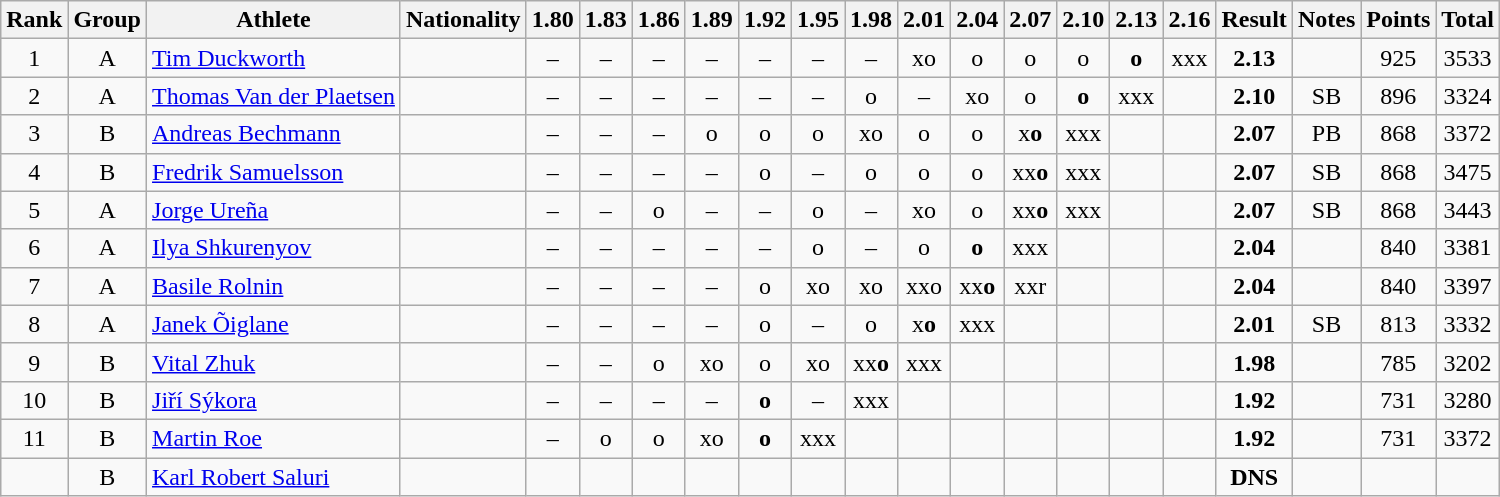<table class="wikitable sortable" style="text-align:center">
<tr>
<th>Rank</th>
<th>Group</th>
<th>Athlete</th>
<th>Nationality</th>
<th>1.80</th>
<th>1.83</th>
<th>1.86</th>
<th>1.89</th>
<th>1.92</th>
<th>1.95</th>
<th>1.98</th>
<th>2.01</th>
<th>2.04</th>
<th>2.07</th>
<th>2.10</th>
<th>2.13</th>
<th>2.16</th>
<th>Result</th>
<th>Notes</th>
<th>Points</th>
<th>Total</th>
</tr>
<tr>
<td>1</td>
<td>A</td>
<td align=left><a href='#'>Tim Duckworth</a></td>
<td align=left></td>
<td>–</td>
<td>–</td>
<td>–</td>
<td>–</td>
<td>–</td>
<td>–</td>
<td>–</td>
<td>xo</td>
<td>o</td>
<td>o</td>
<td>o</td>
<td><strong>o</strong></td>
<td>xxx</td>
<td><strong>2.13</strong></td>
<td></td>
<td>925</td>
<td>3533</td>
</tr>
<tr>
<td>2</td>
<td>A</td>
<td align=left><a href='#'>Thomas Van der Plaetsen</a></td>
<td align=left></td>
<td>–</td>
<td>–</td>
<td>–</td>
<td>–</td>
<td>–</td>
<td>–</td>
<td>o</td>
<td>–</td>
<td>xo</td>
<td>o</td>
<td><strong>o</strong></td>
<td>xxx</td>
<td></td>
<td><strong>2.10</strong></td>
<td>SB</td>
<td>896</td>
<td>3324</td>
</tr>
<tr>
<td>3</td>
<td>B</td>
<td align=left><a href='#'>Andreas Bechmann</a></td>
<td align=left></td>
<td>–</td>
<td>–</td>
<td>–</td>
<td>o</td>
<td>o</td>
<td>o</td>
<td>xo</td>
<td>o</td>
<td>o</td>
<td>x<strong>o</strong></td>
<td>xxx</td>
<td></td>
<td></td>
<td><strong>2.07</strong></td>
<td>PB</td>
<td>868</td>
<td>3372</td>
</tr>
<tr>
<td>4</td>
<td>B</td>
<td align=left><a href='#'>Fredrik Samuelsson</a></td>
<td align=left></td>
<td>–</td>
<td>–</td>
<td>–</td>
<td>–</td>
<td>o</td>
<td>–</td>
<td>o</td>
<td>o</td>
<td>o</td>
<td>xx<strong>o</strong></td>
<td>xxx</td>
<td></td>
<td></td>
<td><strong>2.07</strong></td>
<td>SB</td>
<td>868</td>
<td>3475</td>
</tr>
<tr>
<td>5</td>
<td>A</td>
<td align=left><a href='#'>Jorge Ureña</a></td>
<td align=left></td>
<td>–</td>
<td>–</td>
<td>o</td>
<td>–</td>
<td>–</td>
<td>o</td>
<td>–</td>
<td>xo</td>
<td>o</td>
<td>xx<strong>o</strong></td>
<td>xxx</td>
<td></td>
<td></td>
<td><strong>2.07</strong></td>
<td>SB</td>
<td>868</td>
<td>3443</td>
</tr>
<tr>
<td>6</td>
<td>A</td>
<td align=left><a href='#'>Ilya Shkurenyov</a></td>
<td align=left></td>
<td>–</td>
<td>–</td>
<td>–</td>
<td>–</td>
<td>–</td>
<td>o</td>
<td>–</td>
<td>o</td>
<td><strong>o</strong></td>
<td>xxx</td>
<td></td>
<td></td>
<td></td>
<td><strong>2.04</strong></td>
<td></td>
<td>840</td>
<td>3381</td>
</tr>
<tr>
<td>7</td>
<td>A</td>
<td align=left><a href='#'>Basile Rolnin</a></td>
<td align=left></td>
<td>–</td>
<td>–</td>
<td>–</td>
<td>–</td>
<td>o</td>
<td>xo</td>
<td>xo</td>
<td>xxo</td>
<td>xx<strong>o</strong></td>
<td>xxr</td>
<td></td>
<td></td>
<td></td>
<td><strong>2.04</strong></td>
<td></td>
<td>840</td>
<td>3397</td>
</tr>
<tr>
<td>8</td>
<td>A</td>
<td align=left><a href='#'>Janek Õiglane</a></td>
<td align=left></td>
<td>–</td>
<td>–</td>
<td>–</td>
<td>–</td>
<td>o</td>
<td>–</td>
<td>o</td>
<td>x<strong>o</strong></td>
<td>xxx</td>
<td></td>
<td></td>
<td></td>
<td></td>
<td><strong>2.01</strong></td>
<td>SB</td>
<td>813</td>
<td>3332</td>
</tr>
<tr>
<td>9</td>
<td>B</td>
<td align=left><a href='#'>Vital Zhuk</a></td>
<td align=left></td>
<td>–</td>
<td>–</td>
<td>o</td>
<td>xo</td>
<td>o</td>
<td>xo</td>
<td>xx<strong>o</strong></td>
<td>xxx</td>
<td></td>
<td></td>
<td></td>
<td></td>
<td></td>
<td><strong>1.98</strong></td>
<td></td>
<td>785</td>
<td>3202</td>
</tr>
<tr>
<td>10</td>
<td>B</td>
<td align=left><a href='#'>Jiří Sýkora</a></td>
<td align=left></td>
<td>–</td>
<td>–</td>
<td>–</td>
<td>–</td>
<td><strong>o</strong></td>
<td>–</td>
<td>xxx</td>
<td></td>
<td></td>
<td></td>
<td></td>
<td></td>
<td></td>
<td><strong>1.92</strong></td>
<td></td>
<td>731</td>
<td>3280</td>
</tr>
<tr>
<td>11</td>
<td>B</td>
<td align=left><a href='#'>Martin Roe</a></td>
<td align=left></td>
<td>–</td>
<td>o</td>
<td>o</td>
<td>xo</td>
<td><strong>o</strong></td>
<td>xxx</td>
<td></td>
<td></td>
<td></td>
<td></td>
<td></td>
<td></td>
<td></td>
<td><strong>1.92</strong></td>
<td></td>
<td>731</td>
<td>3372</td>
</tr>
<tr>
<td></td>
<td>B</td>
<td align=left><a href='#'>Karl Robert Saluri</a></td>
<td align=left></td>
<td></td>
<td></td>
<td></td>
<td></td>
<td></td>
<td></td>
<td></td>
<td></td>
<td></td>
<td></td>
<td></td>
<td></td>
<td></td>
<td><strong>DNS</strong></td>
<td></td>
<td></td>
<td></td>
</tr>
</table>
